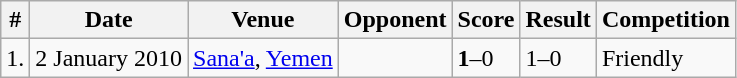<table class="wikitable">
<tr>
<th>#</th>
<th>Date</th>
<th>Venue</th>
<th>Opponent</th>
<th>Score</th>
<th>Result</th>
<th>Competition</th>
</tr>
<tr>
<td>1.</td>
<td>2 January 2010</td>
<td><a href='#'>Sana'a</a>, <a href='#'>Yemen</a></td>
<td></td>
<td><strong>1</strong>–0</td>
<td>1–0</td>
<td>Friendly</td>
</tr>
</table>
